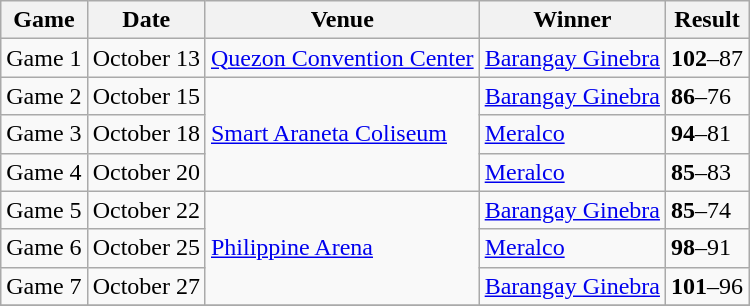<table class="wikitable">
<tr>
<th>Game</th>
<th>Date</th>
<th>Venue</th>
<th>Winner</th>
<th>Result</th>
</tr>
<tr>
<td>Game 1</td>
<td>October 13</td>
<td><a href='#'>Quezon Convention Center</a></td>
<td><a href='#'>Barangay Ginebra</a></td>
<td><strong>102</strong>–87</td>
</tr>
<tr>
<td>Game 2</td>
<td>October 15</td>
<td rowspan=3><a href='#'>Smart Araneta Coliseum</a></td>
<td><a href='#'>Barangay Ginebra</a></td>
<td><strong>86</strong>–76</td>
</tr>
<tr>
<td>Game 3</td>
<td>October 18</td>
<td><a href='#'>Meralco</a></td>
<td><strong>94</strong>–81</td>
</tr>
<tr>
<td>Game 4</td>
<td>October 20</td>
<td><a href='#'>Meralco</a></td>
<td><strong>85</strong>–83</td>
</tr>
<tr>
<td>Game 5</td>
<td>October 22</td>
<td rowspan=3><a href='#'>Philippine Arena</a></td>
<td><a href='#'>Barangay Ginebra</a></td>
<td><strong>85</strong>–74</td>
</tr>
<tr>
<td>Game 6</td>
<td>October 25</td>
<td><a href='#'>Meralco</a></td>
<td><strong>98</strong>–91</td>
</tr>
<tr>
<td>Game 7</td>
<td>October 27</td>
<td><a href='#'>Barangay Ginebra</a></td>
<td><strong>101</strong>–96</td>
</tr>
<tr>
</tr>
</table>
